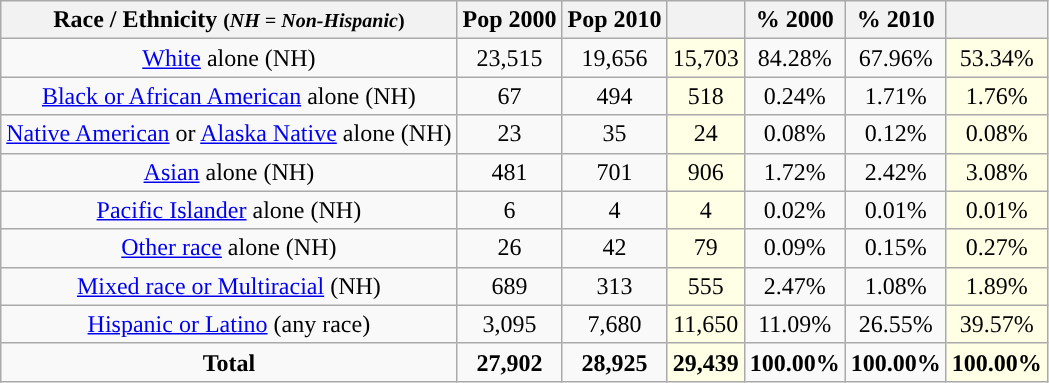<table class="wikitable" style="text-align:center;">
<tr>
<th>Race / Ethnicity <small>(<em>NH = Non-Hispanic</em>)</small></th>
<th>Pop 2000</th>
<th>Pop 2010</th>
<th></th>
<th>% 2000</th>
<th>% 2010</th>
<th></th>
</tr>
<tr>
<td><a href='#'>White</a> alone (NH)</td>
<td>23,515</td>
<td>19,656</td>
<td style='background: #ffffe6;'>15,703</td>
<td>84.28%</td>
<td>67.96%</td>
<td style='background: #ffffe6;'>53.34%</td>
</tr>
<tr>
<td><a href='#'>Black or African American</a> alone (NH)</td>
<td>67</td>
<td>494</td>
<td style='background: #ffffe6;'>518</td>
<td>0.24%</td>
<td>1.71%</td>
<td style='background: #ffffe6;'>1.76%</td>
</tr>
<tr>
<td><a href='#'>Native American</a> or <a href='#'>Alaska Native</a> alone (NH)</td>
<td>23</td>
<td>35</td>
<td style='background: #ffffe6;'>24</td>
<td>0.08%</td>
<td>0.12%</td>
<td style='background: #ffffe6;'>0.08%</td>
</tr>
<tr>
<td><a href='#'>Asian</a> alone (NH)</td>
<td>481</td>
<td>701</td>
<td style='background: #ffffe6;'>906</td>
<td>1.72%</td>
<td>2.42%</td>
<td style='background: #ffffe6;'>3.08%</td>
</tr>
<tr>
<td><a href='#'>Pacific Islander</a> alone (NH)</td>
<td>6</td>
<td>4</td>
<td style='background: #ffffe6;'>4</td>
<td>0.02%</td>
<td>0.01%</td>
<td style='background: #ffffe6;'>0.01%</td>
</tr>
<tr>
<td><a href='#'>Other race</a> alone (NH)</td>
<td>26</td>
<td>42</td>
<td style='background: #ffffe6;'>79</td>
<td>0.09%</td>
<td>0.15%</td>
<td style='background: #ffffe6;'>0.27%</td>
</tr>
<tr>
<td><a href='#'>Mixed race or Multiracial</a> (NH)</td>
<td>689</td>
<td>313</td>
<td style='background: #ffffe6;'>555</td>
<td>2.47%</td>
<td>1.08%</td>
<td style='background: #ffffe6;'>1.89%</td>
</tr>
<tr>
<td><a href='#'>Hispanic or Latino</a> (any race)</td>
<td>3,095</td>
<td>7,680</td>
<td style='background: #ffffe6;'>11,650</td>
<td>11.09%</td>
<td>26.55%</td>
<td style='background: #ffffe6;'>39.57%</td>
</tr>
<tr>
<td><strong>Total</strong></td>
<td><strong>27,902</strong></td>
<td><strong>28,925</strong></td>
<td style='background: #ffffe6;'><strong>29,439</strong></td>
<td><strong>100.00%</strong></td>
<td><strong>100.00%</strong></td>
<td style='background: #ffffe6;'><strong>100.00%</strong></td>
</tr>
</table>
